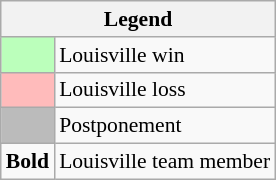<table class="wikitable" style="font-size:90%">
<tr>
<th colspan="2">Legend</th>
</tr>
<tr>
<td bgcolor="#bbffbb"> </td>
<td>Louisville win</td>
</tr>
<tr>
<td bgcolor="#ffbbbb"> </td>
<td>Louisville loss</td>
</tr>
<tr>
<td bgcolor="#bbbbbb"> </td>
<td>Postponement</td>
</tr>
<tr>
<td><strong>Bold</strong></td>
<td>Louisville team member</td>
</tr>
</table>
